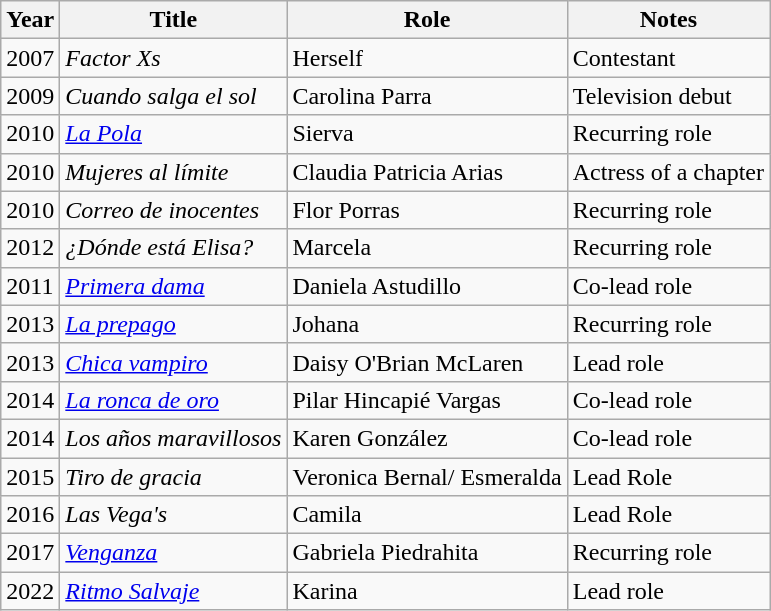<table class="wikitable sortable">
<tr>
<th>Year</th>
<th>Title</th>
<th>Role</th>
<th>Notes</th>
</tr>
<tr>
<td>2007</td>
<td><em>Factor Xs</em></td>
<td>Herself</td>
<td>Contestant</td>
</tr>
<tr>
<td>2009</td>
<td><em>Cuando salga el sol</em></td>
<td>Carolina Parra</td>
<td>Television debut</td>
</tr>
<tr>
<td>2010</td>
<td><em><a href='#'>La Pola</a></em></td>
<td>Sierva</td>
<td>Recurring role</td>
</tr>
<tr>
<td>2010</td>
<td><em>Mujeres al límite</em></td>
<td>Claudia Patricia Arias</td>
<td>Actress of a chapter</td>
</tr>
<tr>
<td>2010</td>
<td><em>Correo de inocentes</em></td>
<td>Flor Porras</td>
<td>Recurring role</td>
</tr>
<tr>
<td>2012</td>
<td><em>¿Dónde está Elisa?</em></td>
<td>Marcela</td>
<td>Recurring role</td>
</tr>
<tr>
<td>2011</td>
<td><em><a href='#'>Primera dama</a></em></td>
<td>Daniela Astudillo</td>
<td>Co-lead role</td>
</tr>
<tr>
<td>2013</td>
<td><em><a href='#'>La prepago</a></em></td>
<td>Johana</td>
<td>Recurring role</td>
</tr>
<tr>
<td>2013</td>
<td><em><a href='#'>Chica vampiro</a></em></td>
<td>Daisy O'Brian McLaren</td>
<td>Lead role</td>
</tr>
<tr>
<td>2014</td>
<td><em><a href='#'>La ronca de oro</a></em></td>
<td>Pilar Hincapié Vargas</td>
<td>Co-lead role</td>
</tr>
<tr>
<td>2014</td>
<td><em>Los años maravillosos</em></td>
<td>Karen González</td>
<td>Co-lead role</td>
</tr>
<tr>
<td>2015</td>
<td><em>Tiro de gracia</em></td>
<td>Veronica Bernal/ Esmeralda</td>
<td>Lead Role</td>
</tr>
<tr>
<td>2016</td>
<td><em>Las Vega's</em></td>
<td>Camila</td>
<td>Lead Role</td>
</tr>
<tr>
<td>2017</td>
<td><em><a href='#'>Venganza</a></em></td>
<td>Gabriela Piedrahita</td>
<td>Recurring role</td>
</tr>
<tr>
<td>2022</td>
<td><em><a href='#'>Ritmo Salvaje</a></em></td>
<td>Karina</td>
<td>Lead role</td>
</tr>
</table>
